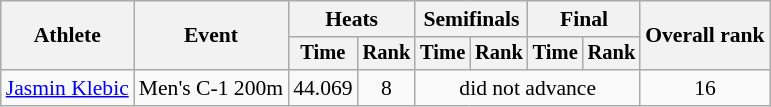<table class=wikitable style="font-size:90%">
<tr>
<th rowspan="2">Athlete</th>
<th rowspan="2">Event</th>
<th colspan=2>Heats</th>
<th colspan=2>Semifinals</th>
<th colspan=2>Final</th>
<th rowspan="2">Overall rank</th>
</tr>
<tr style="font-size:95%">
<th>Time</th>
<th>Rank</th>
<th>Time</th>
<th>Rank</th>
<th>Time</th>
<th>Rank</th>
</tr>
<tr align=center>
<td align=left><a href='#'>Jasmin Klebic</a></td>
<td align=left>Men's C-1 200m</td>
<td>44.069</td>
<td>8</td>
<td align=center colspan=4>did not advance</td>
<td>16</td>
</tr>
</table>
